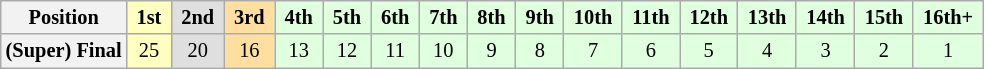<table class="wikitable" style="font-size:85%; text-align:center">
<tr>
<th>Position</th>
<td style="background:#ffffbf;"> <strong>1st</strong> </td>
<td style="background:#dfdfdf;"> <strong>2nd</strong> </td>
<td style="background:#ffdf9f;"> <strong>3rd</strong> </td>
<td style="background:#dfffdf;"> <strong>4th</strong> </td>
<td style="background:#dfffdf;"> <strong>5th</strong> </td>
<td style="background:#dfffdf;"> <strong>6th</strong> </td>
<td style="background:#dfffdf;"> <strong>7th</strong> </td>
<td style="background:#dfffdf;"> <strong>8th</strong> </td>
<td style="background:#dfffdf;"> <strong>9th</strong> </td>
<td style="background:#dfffdf;"> <strong>10th</strong> </td>
<td style="background:#dfffdf;"> <strong>11th</strong> </td>
<td style="background:#dfffdf;"> <strong>12th</strong> </td>
<td style="background:#dfffdf;"> <strong>13th</strong> </td>
<td style="background:#dfffdf;"> <strong>14th</strong> </td>
<td style="background:#dfffdf;"> <strong>15th</strong> </td>
<td style="background:#dfffdf;"> <strong>16th+</strong> </td>
</tr>
<tr>
<th>(Super) Final</th>
<td style="background:#ffffbf;">25</td>
<td style="background:#dfdfdf;">20</td>
<td style="background:#ffdf9f;">16</td>
<td style="background:#dfffdf;">13</td>
<td style="background:#dfffdf;">12</td>
<td style="background:#dfffdf;">11</td>
<td style="background:#dfffdf;">10</td>
<td style="background:#dfffdf;">9</td>
<td style="background:#dfffdf;">8</td>
<td style="background:#dfffdf;">7</td>
<td style="background:#dfffdf;">6</td>
<td style="background:#dfffdf;">5</td>
<td style="background:#dfffdf;">4</td>
<td style="background:#dfffdf;">3</td>
<td style="background:#dfffdf;">2</td>
<td style="background:#dfffdf;">1</td>
</tr>
</table>
